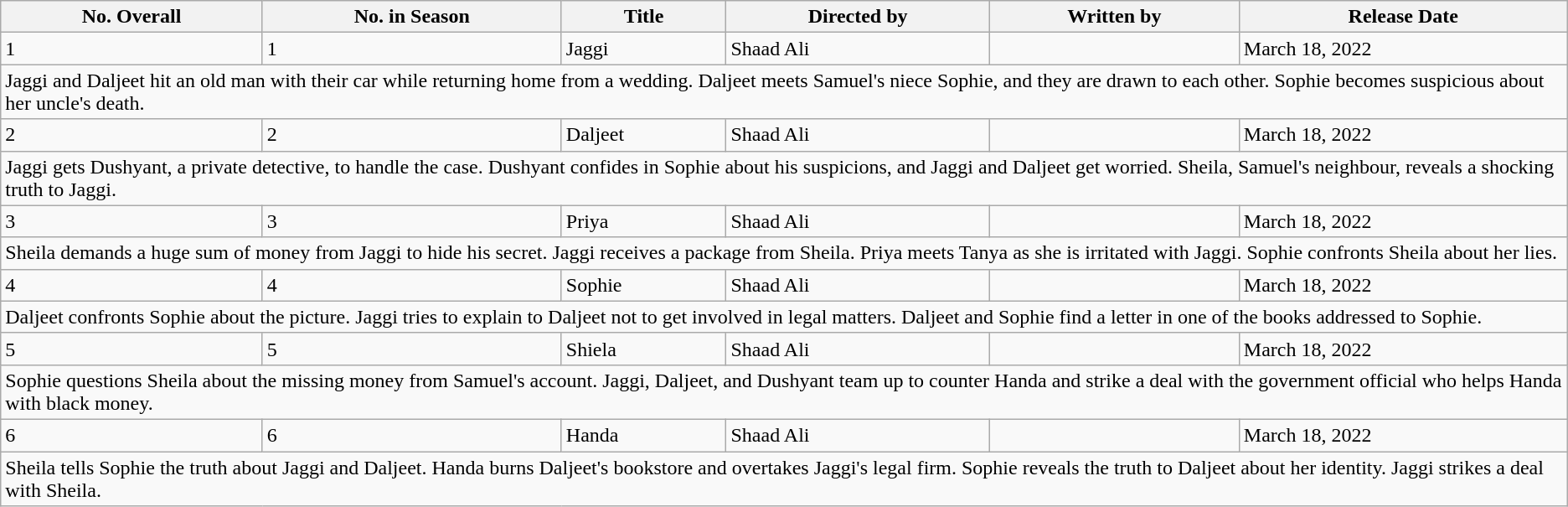<table class="wikitable">
<tr>
<th>No. Overall</th>
<th>No. in Season</th>
<th>Title</th>
<th>Directed by</th>
<th>Written by</th>
<th>Release Date</th>
</tr>
<tr>
<td>1</td>
<td>1</td>
<td>Jaggi</td>
<td>Shaad Ali</td>
<td></td>
<td>March 18, 2022</td>
</tr>
<tr>
<td colspan="6">Jaggi and Daljeet hit an old man with their car while returning home from a wedding. Daljeet meets Samuel's niece Sophie, and they are drawn to each other. Sophie becomes suspicious about her uncle's death.</td>
</tr>
<tr>
<td>2</td>
<td>2</td>
<td>Daljeet</td>
<td>Shaad Ali</td>
<td></td>
<td>March 18, 2022</td>
</tr>
<tr>
<td colspan="6">Jaggi gets Dushyant, a private detective, to handle the case. Dushyant confides in Sophie about his suspicions, and Jaggi and Daljeet get worried. Sheila, Samuel's neighbour, reveals a shocking truth to Jaggi.</td>
</tr>
<tr>
<td>3</td>
<td>3</td>
<td>Priya</td>
<td>Shaad Ali</td>
<td></td>
<td>March 18, 2022</td>
</tr>
<tr>
<td colspan="6">Sheila demands a huge sum of money from Jaggi to hide his secret. Jaggi receives a package from Sheila. Priya meets Tanya as she is irritated with Jaggi. Sophie confronts Sheila about her lies.</td>
</tr>
<tr>
<td>4</td>
<td>4</td>
<td>Sophie</td>
<td>Shaad Ali</td>
<td></td>
<td>March 18, 2022</td>
</tr>
<tr>
<td colspan="6">Daljeet confronts Sophie about the picture. Jaggi tries to explain to Daljeet not to get involved in legal matters. Daljeet and Sophie find a letter in one of the books addressed to Sophie.</td>
</tr>
<tr>
<td>5</td>
<td>5</td>
<td>Shiela</td>
<td>Shaad Ali</td>
<td></td>
<td>March 18, 2022</td>
</tr>
<tr>
<td colspan="6">Sophie questions Sheila about the missing money from Samuel's account. Jaggi, Daljeet, and Dushyant team up to counter Handa and strike a deal with the government official who helps Handa with black money.</td>
</tr>
<tr>
<td>6</td>
<td>6</td>
<td>Handa</td>
<td>Shaad Ali</td>
<td></td>
<td>March 18, 2022</td>
</tr>
<tr>
<td colspan="6">Sheila tells Sophie the truth about Jaggi and Daljeet. Handa burns Daljeet's bookstore and overtakes Jaggi's legal firm. Sophie reveals the truth to Daljeet about her identity. Jaggi strikes a deal with Sheila.</td>
</tr>
</table>
